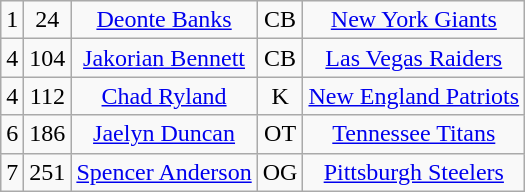<table class="wikitable" style="text-align:center">
<tr>
<td>1</td>
<td>24</td>
<td><a href='#'>Deonte Banks</a></td>
<td>CB</td>
<td><a href='#'>New York Giants</a></td>
</tr>
<tr>
<td>4</td>
<td>104</td>
<td><a href='#'>Jakorian Bennett</a></td>
<td>CB</td>
<td><a href='#'>Las Vegas Raiders</a></td>
</tr>
<tr>
<td>4</td>
<td>112</td>
<td><a href='#'>Chad Ryland</a></td>
<td>K</td>
<td><a href='#'>New England Patriots</a></td>
</tr>
<tr>
<td>6</td>
<td>186</td>
<td><a href='#'>Jaelyn Duncan</a></td>
<td>OT</td>
<td><a href='#'>Tennessee Titans</a></td>
</tr>
<tr>
<td>7</td>
<td>251</td>
<td><a href='#'>Spencer Anderson</a></td>
<td>OG</td>
<td><a href='#'>Pittsburgh Steelers</a></td>
</tr>
</table>
